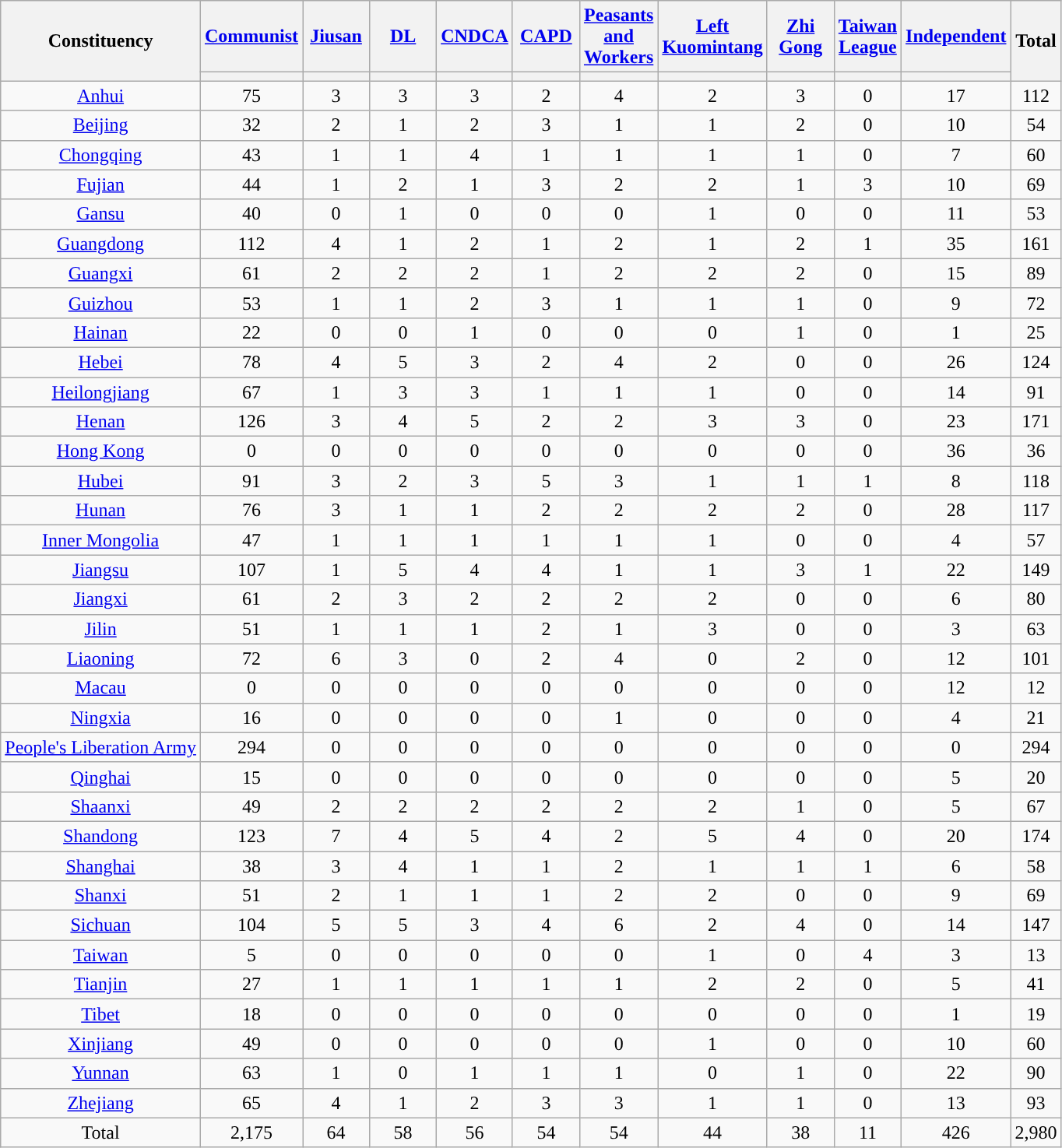<table class=wikitable style=text-align:center>
<tr>
<th rowspan="2">Constituency</th>
<th style="width:50px;"><a href='#'>Communist</a></th>
<th style="width:50px;"><a href='#'>Jiusan</a></th>
<th style="width:50px;"><a href='#'>DL</a></th>
<th style="width:50px;"><a href='#'>CNDCA</a></th>
<th style="width:50px;"><a href='#'>CAPD</a></th>
<th style="width:50px;"><a href='#'>Peasants and Workers</a></th>
<th style="width:50px;"><a href='#'>Left Kuomintang</a></th>
<th style="width:50px;"><a href='#'>Zhi Gong</a></th>
<th style="width:50px;"><a href='#'>Taiwan League</a></th>
<th style="width:50px;"><a href='#'>Independent</a></th>
<th rowspan="2">Total</th>
</tr>
<tr>
<th style='background:'></th>
<th style='background:'></th>
<th style='background:'></th>
<th style='background:'></th>
<th style='background:'></th>
<th style='background:'></th>
<th style='background:'></th>
<th style='background:'></th>
<th style='background:'></th>
<th style='background:'></th>
</tr>
<tr>
<td><a href='#'>Anhui</a></td>
<td>75</td>
<td>3</td>
<td>3</td>
<td>3</td>
<td>2</td>
<td>4</td>
<td>2</td>
<td>3</td>
<td>0</td>
<td>17</td>
<td>112</td>
</tr>
<tr>
<td><a href='#'>Beijing</a></td>
<td>32</td>
<td>2</td>
<td>1</td>
<td>2</td>
<td>3</td>
<td>1</td>
<td>1</td>
<td>2</td>
<td>0</td>
<td>10</td>
<td>54</td>
</tr>
<tr>
<td><a href='#'>Chongqing</a></td>
<td>43</td>
<td>1</td>
<td>1</td>
<td>4</td>
<td>1</td>
<td>1</td>
<td>1</td>
<td>1</td>
<td>0</td>
<td>7</td>
<td>60</td>
</tr>
<tr>
<td><a href='#'>Fujian</a></td>
<td>44</td>
<td>1</td>
<td>2</td>
<td>1</td>
<td>3</td>
<td>2</td>
<td>2</td>
<td>1</td>
<td>3</td>
<td>10</td>
<td>69</td>
</tr>
<tr>
<td><a href='#'>Gansu</a></td>
<td>40</td>
<td>0</td>
<td>1</td>
<td>0</td>
<td>0</td>
<td>0</td>
<td>1</td>
<td>0</td>
<td>0</td>
<td>11</td>
<td>53</td>
</tr>
<tr>
<td><a href='#'>Guangdong</a></td>
<td>112</td>
<td>4</td>
<td>1</td>
<td>2</td>
<td>1</td>
<td>2</td>
<td>1</td>
<td>2</td>
<td>1</td>
<td>35</td>
<td>161</td>
</tr>
<tr>
<td><a href='#'>Guangxi</a></td>
<td>61</td>
<td>2</td>
<td>2</td>
<td>2</td>
<td>1</td>
<td>2</td>
<td>2</td>
<td>2</td>
<td>0</td>
<td>15</td>
<td>89</td>
</tr>
<tr>
<td><a href='#'>Guizhou</a></td>
<td>53</td>
<td>1</td>
<td>1</td>
<td>2</td>
<td>3</td>
<td>1</td>
<td>1</td>
<td>1</td>
<td>0</td>
<td>9</td>
<td>72</td>
</tr>
<tr>
<td><a href='#'>Hainan</a></td>
<td>22</td>
<td>0</td>
<td>0</td>
<td>1</td>
<td>0</td>
<td>0</td>
<td>0</td>
<td>1</td>
<td>0</td>
<td>1</td>
<td>25</td>
</tr>
<tr>
<td><a href='#'>Hebei</a></td>
<td>78</td>
<td>4</td>
<td>5</td>
<td>3</td>
<td>2</td>
<td>4</td>
<td>2</td>
<td>0</td>
<td>0</td>
<td>26</td>
<td>124</td>
</tr>
<tr>
<td><a href='#'>Heilongjiang</a></td>
<td>67</td>
<td>1</td>
<td>3</td>
<td>3</td>
<td>1</td>
<td>1</td>
<td>1</td>
<td>0</td>
<td>0</td>
<td>14</td>
<td>91</td>
</tr>
<tr>
<td><a href='#'>Henan</a></td>
<td>126</td>
<td>3</td>
<td>4</td>
<td>5</td>
<td>2</td>
<td>2</td>
<td>3</td>
<td>3</td>
<td>0</td>
<td>23</td>
<td>171</td>
</tr>
<tr>
<td><a href='#'>Hong Kong</a></td>
<td>0</td>
<td>0</td>
<td>0</td>
<td>0</td>
<td>0</td>
<td>0</td>
<td>0</td>
<td>0</td>
<td>0</td>
<td>36</td>
<td>36</td>
</tr>
<tr>
<td><a href='#'>Hubei</a></td>
<td>91</td>
<td>3</td>
<td>2</td>
<td>3</td>
<td>5</td>
<td>3</td>
<td>1</td>
<td>1</td>
<td>1</td>
<td>8</td>
<td>118</td>
</tr>
<tr>
<td><a href='#'>Hunan</a></td>
<td>76</td>
<td>3</td>
<td>1</td>
<td>1</td>
<td>2</td>
<td>2</td>
<td>2</td>
<td>2</td>
<td>0</td>
<td>28</td>
<td>117</td>
</tr>
<tr>
<td><a href='#'>Inner Mongolia</a></td>
<td>47</td>
<td>1</td>
<td>1</td>
<td>1</td>
<td>1</td>
<td>1</td>
<td>1</td>
<td>0</td>
<td>0</td>
<td>4</td>
<td>57</td>
</tr>
<tr>
<td><a href='#'>Jiangsu</a></td>
<td>107</td>
<td>1</td>
<td>5</td>
<td>4</td>
<td>4</td>
<td>1</td>
<td>1</td>
<td>3</td>
<td>1</td>
<td>22</td>
<td>149</td>
</tr>
<tr>
<td><a href='#'>Jiangxi</a></td>
<td>61</td>
<td>2</td>
<td>3</td>
<td>2</td>
<td>2</td>
<td>2</td>
<td>2</td>
<td>0</td>
<td>0</td>
<td>6</td>
<td>80</td>
</tr>
<tr>
<td><a href='#'>Jilin</a></td>
<td>51</td>
<td>1</td>
<td>1</td>
<td>1</td>
<td>2</td>
<td>1</td>
<td>3</td>
<td>0</td>
<td>0</td>
<td>3</td>
<td>63</td>
</tr>
<tr>
<td><a href='#'>Liaoning</a></td>
<td>72</td>
<td>6</td>
<td>3</td>
<td>0</td>
<td>2</td>
<td>4</td>
<td>0</td>
<td>2</td>
<td>0</td>
<td>12</td>
<td>101</td>
</tr>
<tr>
<td><a href='#'>Macau</a></td>
<td>0</td>
<td>0</td>
<td>0</td>
<td>0</td>
<td>0</td>
<td>0</td>
<td>0</td>
<td>0</td>
<td>0</td>
<td>12</td>
<td>12</td>
</tr>
<tr>
<td><a href='#'>Ningxia</a></td>
<td>16</td>
<td>0</td>
<td>0</td>
<td>0</td>
<td>0</td>
<td>1</td>
<td>0</td>
<td>0</td>
<td>0</td>
<td>4</td>
<td>21</td>
</tr>
<tr>
<td><a href='#'>People's Liberation Army</a></td>
<td>294</td>
<td>0</td>
<td>0</td>
<td>0</td>
<td>0</td>
<td>0</td>
<td>0</td>
<td>0</td>
<td>0</td>
<td>0</td>
<td>294</td>
</tr>
<tr>
<td><a href='#'>Qinghai</a></td>
<td>15</td>
<td>0</td>
<td>0</td>
<td>0</td>
<td>0</td>
<td>0</td>
<td>0</td>
<td>0</td>
<td>0</td>
<td>5</td>
<td>20</td>
</tr>
<tr>
<td><a href='#'>Shaanxi</a></td>
<td>49</td>
<td>2</td>
<td>2</td>
<td>2</td>
<td>2</td>
<td>2</td>
<td>2</td>
<td>1</td>
<td>0</td>
<td>5</td>
<td>67</td>
</tr>
<tr>
<td><a href='#'>Shandong</a></td>
<td>123</td>
<td>7</td>
<td>4</td>
<td>5</td>
<td>4</td>
<td>2</td>
<td>5</td>
<td>4</td>
<td>0</td>
<td>20</td>
<td>174</td>
</tr>
<tr>
<td><a href='#'>Shanghai</a></td>
<td>38</td>
<td>3</td>
<td>4</td>
<td>1</td>
<td>1</td>
<td>2</td>
<td>1</td>
<td>1</td>
<td>1</td>
<td>6</td>
<td>58</td>
</tr>
<tr>
<td><a href='#'>Shanxi</a></td>
<td>51</td>
<td>2</td>
<td>1</td>
<td>1</td>
<td>1</td>
<td>2</td>
<td>2</td>
<td>0</td>
<td>0</td>
<td>9</td>
<td>69</td>
</tr>
<tr>
<td><a href='#'>Sichuan</a></td>
<td>104</td>
<td>5</td>
<td>5</td>
<td>3</td>
<td>4</td>
<td>6</td>
<td>2</td>
<td>4</td>
<td>0</td>
<td>14</td>
<td>147</td>
</tr>
<tr>
<td><a href='#'>Taiwan</a></td>
<td>5</td>
<td>0</td>
<td>0</td>
<td>0</td>
<td>0</td>
<td>0</td>
<td>1</td>
<td>0</td>
<td>4</td>
<td>3</td>
<td>13</td>
</tr>
<tr>
<td><a href='#'>Tianjin</a></td>
<td>27</td>
<td>1</td>
<td>1</td>
<td>1</td>
<td>1</td>
<td>1</td>
<td>2</td>
<td>2</td>
<td>0</td>
<td>5</td>
<td>41</td>
</tr>
<tr>
<td><a href='#'>Tibet</a></td>
<td>18</td>
<td>0</td>
<td>0</td>
<td>0</td>
<td>0</td>
<td>0</td>
<td>0</td>
<td>0</td>
<td>0</td>
<td>1</td>
<td>19</td>
</tr>
<tr>
<td><a href='#'>Xinjiang</a></td>
<td>49</td>
<td>0</td>
<td>0</td>
<td>0</td>
<td>0</td>
<td>0</td>
<td>1</td>
<td>0</td>
<td>0</td>
<td>10</td>
<td>60</td>
</tr>
<tr>
<td><a href='#'>Yunnan</a></td>
<td>63</td>
<td>1</td>
<td>0</td>
<td>1</td>
<td>1</td>
<td>1</td>
<td>0</td>
<td>1</td>
<td>0</td>
<td>22</td>
<td>90</td>
</tr>
<tr>
<td><a href='#'>Zhejiang</a></td>
<td>65</td>
<td>4</td>
<td>1</td>
<td>2</td>
<td>3</td>
<td>3</td>
<td>1</td>
<td>1</td>
<td>0</td>
<td>13</td>
<td>93</td>
</tr>
<tr>
<td>Total</td>
<td>2,175</td>
<td>64</td>
<td>58</td>
<td>56</td>
<td>54</td>
<td>54</td>
<td>44</td>
<td>38</td>
<td>11</td>
<td>426</td>
<td>2,980</td>
</tr>
</table>
